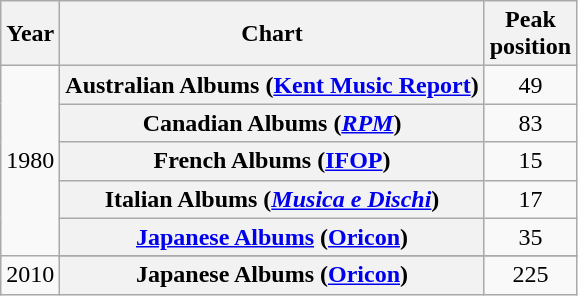<table class="wikitable plainrowheaders sortable">
<tr>
<th>Year</th>
<th>Chart</th>
<th>Peak<br>position</th>
</tr>
<tr>
<td rowspan="8">1980</td>
<th scope="row">Australian Albums (<a href='#'>Kent Music Report</a>)</th>
<td style="text-align:center;">49</td>
</tr>
<tr>
<th scope="row">Canadian Albums (<em><a href='#'>RPM</a></em>)</th>
<td style="text-align:center;">83</td>
</tr>
<tr>
<th scope="row">French Albums (<a href='#'>IFOP</a>)</th>
<td style="text-align:center;">15</td>
</tr>
<tr>
<th scope="row">Italian Albums (<em><a href='#'>Musica e Dischi</a></em>)</th>
<td style="text-align:center;">17</td>
</tr>
<tr>
<th scope="row"><a href='#'>Japanese Albums</a> (<a href='#'>Oricon</a>)</th>
<td style="text-align:center;">35</td>
</tr>
<tr>
</tr>
<tr>
</tr>
<tr>
</tr>
<tr>
<td>2010</td>
<th scope="row">Japanese Albums (<a href='#'>Oricon</a>)</th>
<td align=center>225</td>
</tr>
</table>
